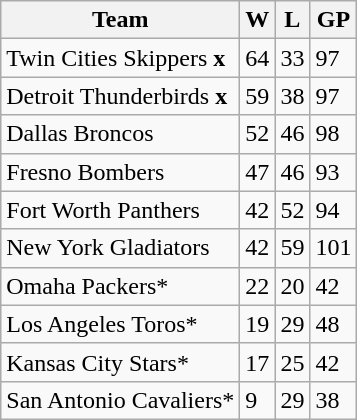<table class="wikitable">
<tr>
<th>Team</th>
<th>W</th>
<th>L</th>
<th>GP</th>
</tr>
<tr>
<td>Twin Cities Skippers <strong>x</strong></td>
<td>64</td>
<td>33</td>
<td>97</td>
</tr>
<tr>
<td>Detroit Thunderbirds <strong>x</strong></td>
<td>59</td>
<td>38</td>
<td>97</td>
</tr>
<tr>
<td>Dallas Broncos</td>
<td>52</td>
<td>46</td>
<td>98</td>
</tr>
<tr>
<td>Fresno Bombers</td>
<td>47</td>
<td>46</td>
<td>93</td>
</tr>
<tr>
<td>Fort Worth Panthers</td>
<td>42</td>
<td>52</td>
<td>94</td>
</tr>
<tr>
<td>New York Gladiators</td>
<td>42</td>
<td>59</td>
<td>101</td>
</tr>
<tr>
<td>Omaha Packers*</td>
<td>22</td>
<td>20</td>
<td>42</td>
</tr>
<tr>
<td>Los Angeles Toros*</td>
<td>19</td>
<td>29</td>
<td>48</td>
</tr>
<tr>
<td>Kansas City Stars*</td>
<td>17</td>
<td>25</td>
<td>42</td>
</tr>
<tr>
<td>San Antonio Cavaliers*</td>
<td>9</td>
<td>29</td>
<td>38</td>
</tr>
</table>
